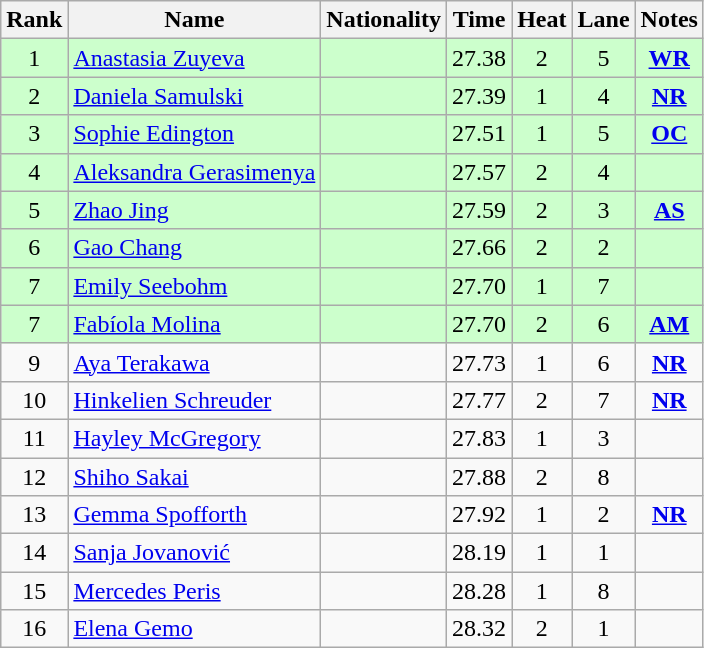<table class="wikitable sortable" style="text-align:center">
<tr>
<th>Rank</th>
<th>Name</th>
<th>Nationality</th>
<th>Time</th>
<th>Heat</th>
<th>Lane</th>
<th>Notes</th>
</tr>
<tr bgcolor=ccffcc>
<td>1</td>
<td align=left><a href='#'>Anastasia Zuyeva</a></td>
<td align=left></td>
<td>27.38</td>
<td>2</td>
<td>5</td>
<td><strong><a href='#'>WR</a></strong></td>
</tr>
<tr bgcolor=ccffcc>
<td>2</td>
<td align=left><a href='#'>Daniela Samulski</a></td>
<td align=left></td>
<td>27.39</td>
<td>1</td>
<td>4</td>
<td><strong><a href='#'>NR</a></strong></td>
</tr>
<tr bgcolor=ccffcc>
<td>3</td>
<td align=left><a href='#'>Sophie Edington</a></td>
<td align=left></td>
<td>27.51</td>
<td>1</td>
<td>5</td>
<td><strong><a href='#'>OC</a></strong></td>
</tr>
<tr bgcolor=ccffcc>
<td>4</td>
<td align=left><a href='#'>Aleksandra Gerasimenya</a></td>
<td align=left></td>
<td>27.57</td>
<td>2</td>
<td>4</td>
<td></td>
</tr>
<tr bgcolor=ccffcc>
<td>5</td>
<td align=left><a href='#'>Zhao Jing</a></td>
<td align=left></td>
<td>27.59</td>
<td>2</td>
<td>3</td>
<td><strong><a href='#'>AS</a></strong></td>
</tr>
<tr bgcolor=ccffcc>
<td>6</td>
<td align=left><a href='#'>Gao Chang</a></td>
<td align=left></td>
<td>27.66</td>
<td>2</td>
<td>2</td>
<td></td>
</tr>
<tr bgcolor=ccffcc>
<td>7</td>
<td align=left><a href='#'>Emily Seebohm</a></td>
<td align=left></td>
<td>27.70</td>
<td>1</td>
<td>7</td>
<td></td>
</tr>
<tr bgcolor=ccffcc>
<td>7</td>
<td align=left><a href='#'>Fabíola Molina</a></td>
<td align=left></td>
<td>27.70</td>
<td>2</td>
<td>6</td>
<td><strong><a href='#'>AM</a></strong></td>
</tr>
<tr>
<td>9</td>
<td align=left><a href='#'>Aya Terakawa</a></td>
<td align=left></td>
<td>27.73</td>
<td>1</td>
<td>6</td>
<td><strong><a href='#'>NR</a></strong></td>
</tr>
<tr>
<td>10</td>
<td align=left><a href='#'>Hinkelien Schreuder</a></td>
<td align=left></td>
<td>27.77</td>
<td>2</td>
<td>7</td>
<td><strong><a href='#'>NR</a></strong></td>
</tr>
<tr>
<td>11</td>
<td align=left><a href='#'>Hayley McGregory</a></td>
<td align=left></td>
<td>27.83</td>
<td>1</td>
<td>3</td>
<td></td>
</tr>
<tr>
<td>12</td>
<td align=left><a href='#'>Shiho Sakai</a></td>
<td align=left></td>
<td>27.88</td>
<td>2</td>
<td>8</td>
<td></td>
</tr>
<tr>
<td>13</td>
<td align=left><a href='#'>Gemma Spofforth</a></td>
<td align=left></td>
<td>27.92</td>
<td>1</td>
<td>2</td>
<td><strong><a href='#'>NR</a></strong></td>
</tr>
<tr>
<td>14</td>
<td align=left><a href='#'>Sanja Jovanović</a></td>
<td align=left></td>
<td>28.19</td>
<td>1</td>
<td>1</td>
<td></td>
</tr>
<tr>
<td>15</td>
<td align=left><a href='#'>Mercedes Peris</a></td>
<td align=left></td>
<td>28.28</td>
<td>1</td>
<td>8</td>
<td></td>
</tr>
<tr>
<td>16</td>
<td align=left><a href='#'>Elena Gemo</a></td>
<td align=left></td>
<td>28.32</td>
<td>2</td>
<td>1</td>
<td></td>
</tr>
</table>
